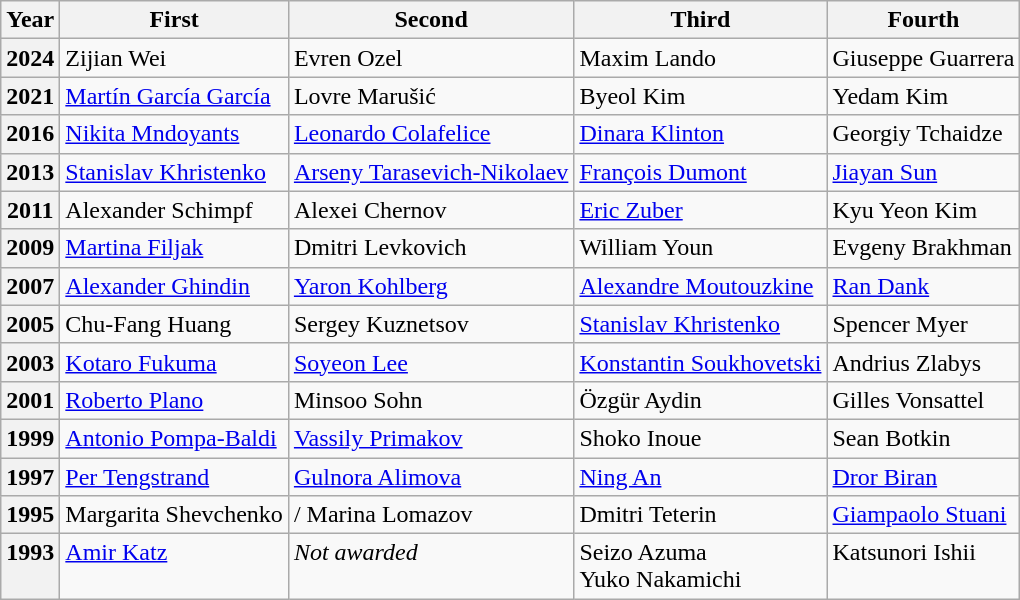<table class="wikitable">
<tr>
<th>Year</th>
<th>First</th>
<th>Second</th>
<th>Third</th>
<th>Fourth</th>
</tr>
<tr>
<th>2024</th>
<td> Zijian Wei</td>
<td> Evren Ozel</td>
<td> Maxim Lando</td>
<td> Giuseppe Guarrera</td>
</tr>
<tr valign="top">
<th>2021</th>
<td> <a href='#'>Martín García García</a></td>
<td> Lovre Marušić</td>
<td> Byeol Kim</td>
<td> Yedam Kim</td>
</tr>
<tr valign="top">
<th>2016</th>
<td> <a href='#'>Nikita Mndoyants</a></td>
<td> <a href='#'>Leonardo Colafelice</a></td>
<td> <a href='#'>Dinara Klinton</a></td>
<td> Georgiy Tchaidze</td>
</tr>
<tr valign="top">
<th>2013</th>
<td> <a href='#'>Stanislav Khristenko</a></td>
<td> <a href='#'>Arseny Tarasevich-Nikolaev</a></td>
<td> <a href='#'>François Dumont</a></td>
<td> <a href='#'>Jiayan Sun</a></td>
</tr>
<tr valign="top">
<th>2011</th>
<td> Alexander Schimpf</td>
<td> Alexei Chernov</td>
<td> <a href='#'>Eric Zuber</a></td>
<td> Kyu Yeon Kim</td>
</tr>
<tr valign="top">
<th>2009</th>
<td> <a href='#'>Martina Filjak</a></td>
<td> Dmitri Levkovich</td>
<td> William Youn</td>
<td> Evgeny Brakhman</td>
</tr>
<tr valign="top">
<th>2007</th>
<td> <a href='#'>Alexander Ghindin</a></td>
<td> <a href='#'>Yaron Kohlberg</a></td>
<td> <a href='#'>Alexandre Moutouzkine</a></td>
<td> <a href='#'>Ran Dank</a></td>
</tr>
<tr valign="top">
<th>2005</th>
<td> Chu-Fang Huang</td>
<td> Sergey Kuznetsov</td>
<td> <a href='#'>Stanislav Khristenko</a></td>
<td> Spencer Myer</td>
</tr>
<tr valign="top">
<th>2003</th>
<td> <a href='#'>Kotaro Fukuma</a></td>
<td> <a href='#'>Soyeon Lee</a></td>
<td> <a href='#'>Konstantin Soukhovetski</a></td>
<td> Andrius Zlabys</td>
</tr>
<tr valign="top">
<th>2001</th>
<td> <a href='#'>Roberto Plano</a></td>
<td> Minsoo Sohn</td>
<td> Özgür Aydin</td>
<td> Gilles Vonsattel</td>
</tr>
<tr valign="top">
<th>1999</th>
<td> <a href='#'>Antonio Pompa-Baldi</a></td>
<td> <a href='#'>Vassily Primakov</a></td>
<td> Shoko Inoue</td>
<td> Sean Botkin</td>
</tr>
<tr valign="top">
<th>1997</th>
<td> <a href='#'>Per Tengstrand</a></td>
<td> <a href='#'>Gulnora Alimova</a></td>
<td> <a href='#'>Ning An</a></td>
<td> <a href='#'>Dror Biran</a></td>
</tr>
<tr valign="top">
<th>1995</th>
<td> Margarita Shevchenko</td>
<td>/ Marina Lomazov</td>
<td> Dmitri Teterin</td>
<td> <a href='#'>Giampaolo Stuani</a></td>
</tr>
<tr valign="top">
<th>1993</th>
<td> <a href='#'>Amir Katz</a></td>
<td><em>Not awarded</em></td>
<td> Seizo Azuma<br> Yuko Nakamichi</td>
<td> Katsunori Ishii</td>
</tr>
</table>
